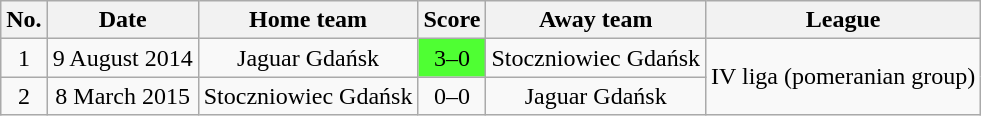<table class="wikitable" style="text-align: center">
<tr>
<th>No.</th>
<th>Date</th>
<th>Home team</th>
<th>Score</th>
<th>Away team</th>
<th>League</th>
</tr>
<tr>
<td>1</td>
<td>9 August 2014</td>
<td>Jaguar Gdańsk</td>
<td bgcolor=4FFF33>3–0</td>
<td>Stoczniowiec Gdańsk</td>
<td rowspan=2>IV liga (pomeranian group)</td>
</tr>
<tr>
<td>2</td>
<td>8 March 2015</td>
<td>Stoczniowiec Gdańsk</td>
<td>0–0</td>
<td>Jaguar Gdańsk</td>
</tr>
</table>
